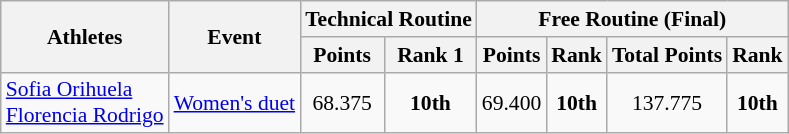<table class=wikitable style="font-size:90%">
<tr>
<th rowspan="2">Athletes</th>
<th rowspan="2">Event</th>
<th colspan="2">Technical Routine</th>
<th colspan="4">Free Routine (Final)</th>
</tr>
<tr>
<th>Points</th>
<th>Rank 1</th>
<th>Points</th>
<th>Rank</th>
<th>Total Points</th>
<th>Rank</th>
</tr>
<tr>
<td><a href='#'>Sofia Orihuela</a><br><a href='#'>Florencia Rodrigo</a></td>
<td><a href='#'>Women's duet</a></td>
<td align=center>68.375</td>
<td align=center><strong>10th</strong></td>
<td align=center>69.400</td>
<td align=center><strong>10th</strong></td>
<td align=center>137.775</td>
<td align=center><strong>10th</strong></td>
</tr>
</table>
